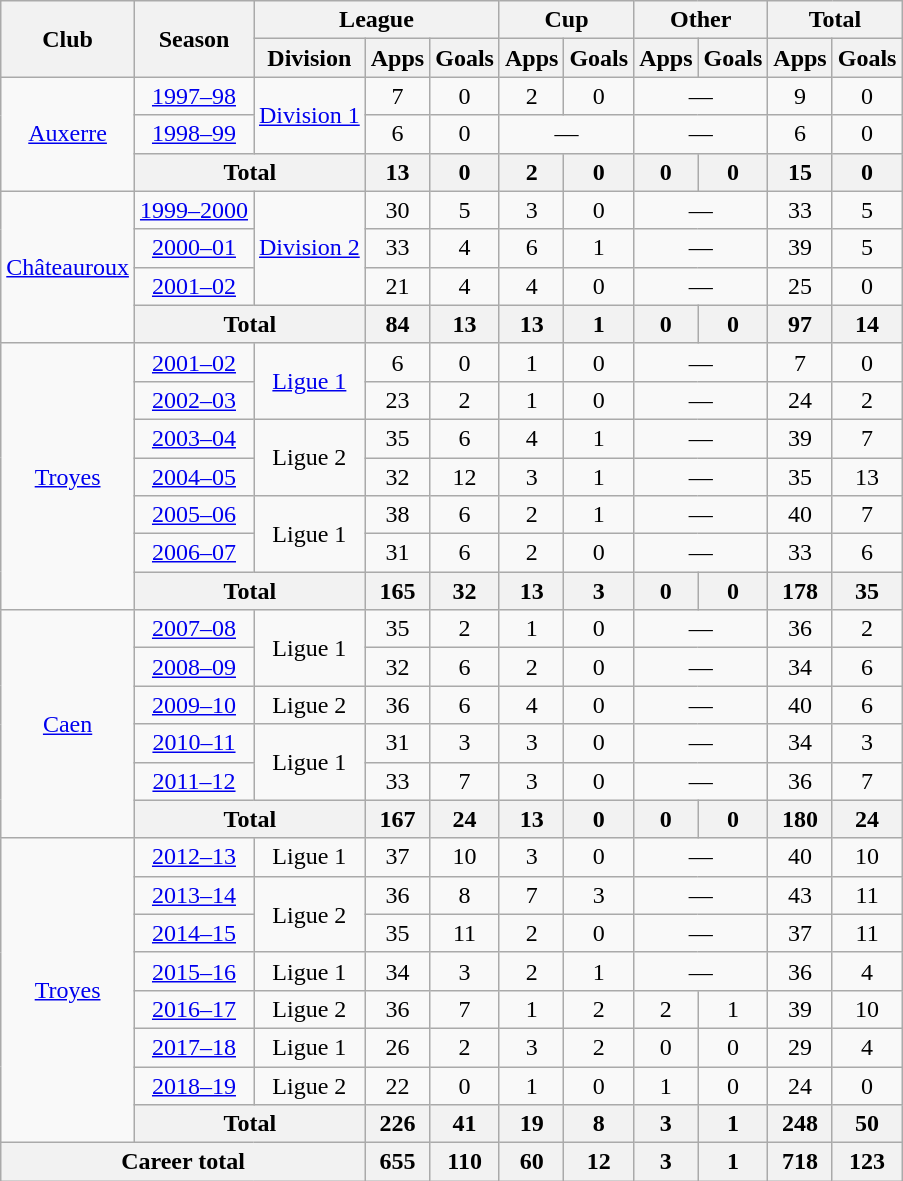<table class="wikitable" style="text-align:center">
<tr>
<th rowspan="2">Club</th>
<th rowspan="2">Season</th>
<th colspan="3">League</th>
<th colspan="2">Cup</th>
<th colspan="2">Other</th>
<th colspan="2">Total</th>
</tr>
<tr>
<th>Division</th>
<th>Apps</th>
<th>Goals</th>
<th>Apps</th>
<th>Goals</th>
<th>Apps</th>
<th>Goals</th>
<th>Apps</th>
<th>Goals</th>
</tr>
<tr>
<td rowspan="3"><a href='#'>Auxerre</a></td>
<td><a href='#'>1997–98</a></td>
<td rowspan="2"><a href='#'>Division 1</a></td>
<td>7</td>
<td>0</td>
<td>2</td>
<td>0</td>
<td colspan="2">—</td>
<td>9</td>
<td>0</td>
</tr>
<tr>
<td><a href='#'>1998–99</a></td>
<td>6</td>
<td>0</td>
<td colspan="2">—</td>
<td colspan="2">—</td>
<td>6</td>
<td>0</td>
</tr>
<tr>
<th colspan="2">Total</th>
<th>13</th>
<th>0</th>
<th>2</th>
<th>0</th>
<th>0</th>
<th>0</th>
<th>15</th>
<th>0</th>
</tr>
<tr>
<td rowspan="4"><a href='#'>Châteauroux</a></td>
<td><a href='#'>1999–2000</a></td>
<td rowspan="3"><a href='#'>Division 2</a></td>
<td>30</td>
<td>5</td>
<td>3</td>
<td>0</td>
<td colspan="2">—</td>
<td>33</td>
<td>5</td>
</tr>
<tr>
<td><a href='#'>2000–01</a></td>
<td>33</td>
<td>4</td>
<td>6</td>
<td>1</td>
<td colspan="2">—</td>
<td>39</td>
<td>5</td>
</tr>
<tr>
<td><a href='#'>2001–02</a></td>
<td>21</td>
<td>4</td>
<td>4</td>
<td>0</td>
<td colspan="2">—</td>
<td>25</td>
<td>0</td>
</tr>
<tr>
<th colspan="2">Total</th>
<th>84</th>
<th>13</th>
<th>13</th>
<th>1</th>
<th>0</th>
<th>0</th>
<th>97</th>
<th>14</th>
</tr>
<tr>
<td rowspan="7"><a href='#'>Troyes</a></td>
<td><a href='#'>2001–02</a></td>
<td rowspan="2"><a href='#'>Ligue 1</a></td>
<td>6</td>
<td>0</td>
<td>1</td>
<td>0</td>
<td colspan="2">—</td>
<td>7</td>
<td>0</td>
</tr>
<tr>
<td><a href='#'>2002–03</a></td>
<td>23</td>
<td>2</td>
<td>1</td>
<td>0</td>
<td colspan="2">—</td>
<td>24</td>
<td>2</td>
</tr>
<tr>
<td><a href='#'>2003–04</a></td>
<td rowspan="2">Ligue 2</td>
<td>35</td>
<td>6</td>
<td>4</td>
<td>1</td>
<td colspan="2">—</td>
<td>39</td>
<td>7</td>
</tr>
<tr>
<td><a href='#'>2004–05</a></td>
<td>32</td>
<td>12</td>
<td>3</td>
<td>1</td>
<td colspan="2">—</td>
<td>35</td>
<td>13</td>
</tr>
<tr>
<td><a href='#'>2005–06</a></td>
<td rowspan="2">Ligue 1</td>
<td>38</td>
<td>6</td>
<td>2</td>
<td>1</td>
<td colspan="2">—</td>
<td>40</td>
<td>7</td>
</tr>
<tr>
<td><a href='#'>2006–07</a></td>
<td>31</td>
<td>6</td>
<td>2</td>
<td>0</td>
<td colspan="2">—</td>
<td>33</td>
<td>6</td>
</tr>
<tr>
<th colspan="2">Total</th>
<th>165</th>
<th>32</th>
<th>13</th>
<th>3</th>
<th>0</th>
<th>0</th>
<th>178</th>
<th>35</th>
</tr>
<tr>
<td rowspan="6"><a href='#'>Caen</a></td>
<td><a href='#'>2007–08</a></td>
<td rowspan="2">Ligue 1</td>
<td>35</td>
<td>2</td>
<td>1</td>
<td>0</td>
<td colspan="2">—</td>
<td>36</td>
<td>2</td>
</tr>
<tr>
<td><a href='#'>2008–09</a></td>
<td>32</td>
<td>6</td>
<td>2</td>
<td>0</td>
<td colspan="2">—</td>
<td>34</td>
<td>6</td>
</tr>
<tr>
<td><a href='#'>2009–10</a></td>
<td>Ligue 2</td>
<td>36</td>
<td>6</td>
<td>4</td>
<td>0</td>
<td colspan="2">—</td>
<td>40</td>
<td>6</td>
</tr>
<tr>
<td><a href='#'>2010–11</a></td>
<td rowspan="2">Ligue 1</td>
<td>31</td>
<td>3</td>
<td>3</td>
<td>0</td>
<td colspan="2">—</td>
<td>34</td>
<td>3</td>
</tr>
<tr>
<td><a href='#'>2011–12</a></td>
<td>33</td>
<td>7</td>
<td>3</td>
<td>0</td>
<td colspan="2">—</td>
<td>36</td>
<td>7</td>
</tr>
<tr>
<th colspan="2">Total</th>
<th>167</th>
<th>24</th>
<th>13</th>
<th>0</th>
<th>0</th>
<th>0</th>
<th>180</th>
<th>24</th>
</tr>
<tr>
<td rowspan="8"><a href='#'>Troyes</a></td>
<td><a href='#'>2012–13</a></td>
<td>Ligue 1</td>
<td>37</td>
<td>10</td>
<td>3</td>
<td>0</td>
<td colspan="2">—</td>
<td>40</td>
<td>10</td>
</tr>
<tr>
<td><a href='#'>2013–14</a></td>
<td rowspan="2">Ligue 2</td>
<td>36</td>
<td>8</td>
<td>7</td>
<td>3</td>
<td colspan="2">—</td>
<td>43</td>
<td>11</td>
</tr>
<tr>
<td><a href='#'>2014–15</a></td>
<td>35</td>
<td>11</td>
<td>2</td>
<td>0</td>
<td colspan="2">—</td>
<td>37</td>
<td>11</td>
</tr>
<tr>
<td><a href='#'>2015–16</a></td>
<td>Ligue 1</td>
<td>34</td>
<td>3</td>
<td>2</td>
<td>1</td>
<td colspan="2">—</td>
<td>36</td>
<td>4</td>
</tr>
<tr>
<td><a href='#'>2016–17</a></td>
<td>Ligue 2</td>
<td>36</td>
<td>7</td>
<td>1</td>
<td>2</td>
<td>2</td>
<td>1</td>
<td>39</td>
<td>10</td>
</tr>
<tr>
<td><a href='#'>2017–18</a></td>
<td>Ligue 1</td>
<td>26</td>
<td>2</td>
<td>3</td>
<td>2</td>
<td>0</td>
<td>0</td>
<td>29</td>
<td>4</td>
</tr>
<tr>
<td><a href='#'>2018–19</a></td>
<td>Ligue 2</td>
<td>22</td>
<td>0</td>
<td>1</td>
<td>0</td>
<td>1</td>
<td>0</td>
<td>24</td>
<td>0</td>
</tr>
<tr>
<th colspan="2">Total</th>
<th>226</th>
<th>41</th>
<th>19</th>
<th>8</th>
<th>3</th>
<th>1</th>
<th>248</th>
<th>50</th>
</tr>
<tr>
<th colspan="3">Career total</th>
<th>655</th>
<th>110</th>
<th>60</th>
<th>12</th>
<th>3</th>
<th>1</th>
<th>718</th>
<th>123</th>
</tr>
</table>
